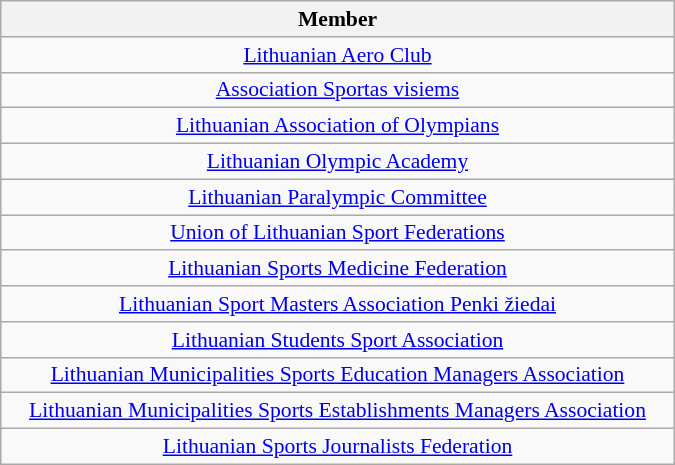<table class="wikitable collapsible collapsed" width=450 style="text-align:center; font-size:90%">
<tr>
<th>Member</th>
</tr>
<tr>
<td><a href='#'>Lithuanian Aero Club</a></td>
</tr>
<tr>
<td><a href='#'>Association Sportas visiems</a></td>
</tr>
<tr>
<td><a href='#'>Lithuanian Association of Olympians</a></td>
</tr>
<tr>
<td><a href='#'>Lithuanian Olympic Academy</a></td>
</tr>
<tr>
<td><a href='#'>Lithuanian Paralympic Committee</a></td>
</tr>
<tr>
<td><a href='#'>Union of Lithuanian Sport Federations</a></td>
</tr>
<tr>
<td><a href='#'>Lithuanian Sports Medicine Federation</a></td>
</tr>
<tr>
<td><a href='#'>Lithuanian Sport Masters Association Penki žiedai</a></td>
</tr>
<tr>
<td><a href='#'>Lithuanian Students Sport Association</a></td>
</tr>
<tr>
<td><a href='#'>Lithuanian Municipalities Sports Education Managers Association</a></td>
</tr>
<tr>
<td><a href='#'>Lithuanian Municipalities Sports Establishments Managers Association</a></td>
</tr>
<tr>
<td><a href='#'>Lithuanian Sports Journalists Federation</a></td>
</tr>
</table>
